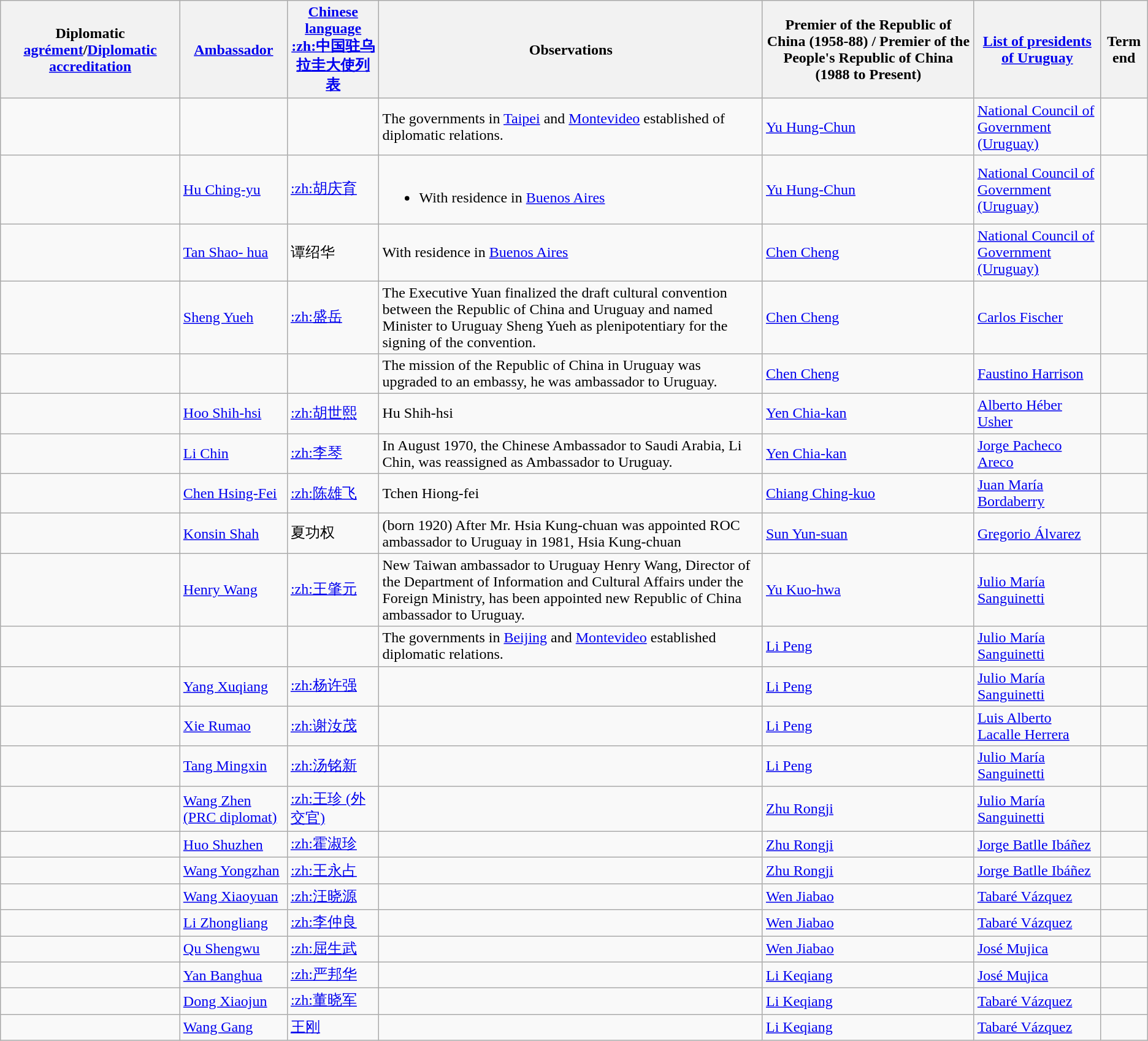<table class="wikitable sortable">
<tr>
<th>Diplomatic <a href='#'>agrément</a>/<a href='#'>Diplomatic accreditation</a></th>
<th><a href='#'>Ambassador</a></th>
<th><a href='#'>Chinese language</a><br><a href='#'>:zh:中国驻乌拉圭大使列表</a></th>
<th>Observations</th>
<th>Premier of the Republic of China (1958-88) / Premier of the People's Republic of China (1988 to Present)</th>
<th><a href='#'>List of presidents of Uruguay</a></th>
<th>Term end</th>
</tr>
<tr>
<td></td>
<td></td>
<td></td>
<td>The governments in <a href='#'>Taipei</a> and <a href='#'>Montevideo</a> established of diplomatic relations.</td>
<td><a href='#'>Yu Hung-Chun</a></td>
<td><a href='#'>National Council of Government (Uruguay)</a></td>
<td></td>
</tr>
<tr>
<td></td>
<td><a href='#'>Hu Ching-yu</a></td>
<td><a href='#'>:zh:胡庆育</a></td>
<td><br><ul><li>With residence in <a href='#'>Buenos Aires</a> </li></ul></td>
<td><a href='#'>Yu Hung-Chun</a></td>
<td><a href='#'>National Council of Government (Uruguay)</a></td>
<td></td>
</tr>
<tr>
<td></td>
<td><a href='#'>Tan Shao- hua</a></td>
<td>谭绍华</td>
<td>With residence in <a href='#'>Buenos Aires</a></td>
<td><a href='#'>Chen Cheng</a></td>
<td><a href='#'>National Council of Government (Uruguay)</a></td>
<td></td>
</tr>
<tr>
<td></td>
<td><a href='#'>Sheng Yueh</a></td>
<td><a href='#'>:zh:盛岳</a></td>
<td>The Executive Yuan finalized the draft cultural convention between the Republic of China and Uruguay and named Minister to Uruguay Sheng Yueh as plenipotentiary for the signing of the convention.</td>
<td><a href='#'>Chen Cheng</a></td>
<td><a href='#'>Carlos Fischer</a></td>
<td></td>
</tr>
<tr>
<td></td>
<td></td>
<td></td>
<td>The mission of the Republic of China in Uruguay was upgraded to an embassy, he was ambassador to Uruguay.</td>
<td><a href='#'>Chen Cheng</a></td>
<td><a href='#'>Faustino Harrison</a></td>
<td></td>
</tr>
<tr>
<td></td>
<td><a href='#'>Hoo Shih-hsi</a></td>
<td><a href='#'>:zh:胡世熙</a></td>
<td>Hu Shih-hsi</td>
<td><a href='#'>Yen Chia-kan</a></td>
<td><a href='#'>Alberto Héber Usher</a></td>
<td></td>
</tr>
<tr>
<td></td>
<td><a href='#'>Li Chin</a></td>
<td><a href='#'>:zh:李琴</a></td>
<td>In August 1970, the Chinese Ambassador to Saudi Arabia, Li Chin, was reassigned as Ambassador to Uruguay.</td>
<td><a href='#'>Yen Chia-kan</a></td>
<td><a href='#'>Jorge Pacheco Areco</a></td>
<td></td>
</tr>
<tr>
<td></td>
<td><a href='#'>Chen Hsing-Fei</a></td>
<td><a href='#'>:zh:陈雄飞</a></td>
<td>Tchen Hiong-fei</td>
<td><a href='#'>Chiang Ching-kuo</a></td>
<td><a href='#'>Juan María Bordaberry</a></td>
<td></td>
</tr>
<tr>
<td></td>
<td><a href='#'>Konsin Shah</a></td>
<td>夏功权</td>
<td>(born 1920) After Mr. Hsia Kung-chuan was appointed ROC ambassador to Uruguay in 1981, Hsia Kung-chuan</td>
<td><a href='#'>Sun Yun-suan</a></td>
<td><a href='#'>Gregorio Álvarez</a></td>
<td></td>
</tr>
<tr>
<td></td>
<td><a href='#'>Henry Wang</a></td>
<td><a href='#'>:zh:王肇元</a></td>
<td>New Taiwan ambassador to Uruguay Henry Wang, Director of the Department of Information and Cultural Affairs under the Foreign Ministry, has been appointed new Republic of China ambassador to Uruguay.</td>
<td><a href='#'>Yu Kuo-hwa</a></td>
<td><a href='#'>Julio María Sanguinetti</a></td>
<td></td>
</tr>
<tr>
<td></td>
<td></td>
<td></td>
<td>The governments in <a href='#'>Beijing</a> and <a href='#'>Montevideo</a> established diplomatic relations.</td>
<td><a href='#'>Li Peng</a></td>
<td><a href='#'>Julio María Sanguinetti</a></td>
<td></td>
</tr>
<tr>
<td></td>
<td><a href='#'>Yang Xuqiang</a></td>
<td><a href='#'>:zh:杨许强</a></td>
<td></td>
<td><a href='#'>Li Peng</a></td>
<td><a href='#'>Julio María Sanguinetti</a></td>
<td></td>
</tr>
<tr>
<td></td>
<td><a href='#'>Xie Rumao</a></td>
<td><a href='#'>:zh:谢汝茂</a></td>
<td></td>
<td><a href='#'>Li Peng</a></td>
<td><a href='#'>Luis Alberto Lacalle Herrera</a></td>
<td></td>
</tr>
<tr>
<td></td>
<td><a href='#'>Tang Mingxin</a></td>
<td><a href='#'>:zh:汤铭新</a></td>
<td></td>
<td><a href='#'>Li Peng</a></td>
<td><a href='#'>Julio María Sanguinetti</a></td>
<td></td>
</tr>
<tr>
<td></td>
<td><a href='#'>Wang Zhen (PRC diplomat)</a></td>
<td><a href='#'>:zh:王珍 (外交官)</a></td>
<td></td>
<td><a href='#'>Zhu Rongji</a></td>
<td><a href='#'>Julio María Sanguinetti</a></td>
<td></td>
</tr>
<tr>
<td></td>
<td><a href='#'>Huo Shuzhen</a></td>
<td><a href='#'>:zh:霍淑珍</a></td>
<td></td>
<td><a href='#'>Zhu Rongji</a></td>
<td><a href='#'>Jorge Batlle Ibáñez</a></td>
<td></td>
</tr>
<tr>
<td></td>
<td><a href='#'>Wang Yongzhan</a></td>
<td><a href='#'>:zh:王永占</a></td>
<td></td>
<td><a href='#'>Zhu Rongji</a></td>
<td><a href='#'>Jorge Batlle Ibáñez</a></td>
<td></td>
</tr>
<tr>
<td></td>
<td><a href='#'>Wang Xiaoyuan</a></td>
<td><a href='#'>:zh:汪晓源</a></td>
<td></td>
<td><a href='#'>Wen Jiabao</a></td>
<td><a href='#'>Tabaré Vázquez</a></td>
<td></td>
</tr>
<tr>
<td></td>
<td><a href='#'>Li Zhongliang</a></td>
<td><a href='#'>:zh:李仲良</a></td>
<td></td>
<td><a href='#'>Wen Jiabao</a></td>
<td><a href='#'>Tabaré Vázquez</a></td>
<td></td>
</tr>
<tr>
<td></td>
<td><a href='#'>Qu Shengwu</a></td>
<td><a href='#'>:zh:屈生武</a></td>
<td></td>
<td><a href='#'>Wen Jiabao</a></td>
<td><a href='#'>José Mujica</a></td>
<td></td>
</tr>
<tr>
<td></td>
<td><a href='#'>Yan Banghua</a></td>
<td><a href='#'>:zh:严邦华</a></td>
<td></td>
<td><a href='#'>Li Keqiang</a></td>
<td><a href='#'>José Mujica</a></td>
<td></td>
</tr>
<tr>
<td></td>
<td><a href='#'>Dong Xiaojun</a></td>
<td><a href='#'>:zh:董晓军</a></td>
<td></td>
<td><a href='#'>Li Keqiang</a></td>
<td><a href='#'>Tabaré Vázquez</a></td>
<td></td>
</tr>
<tr>
<td></td>
<td><a href='#'>Wang Gang</a></td>
<td><a href='#'>王刚</a></td>
<td></td>
<td><a href='#'>Li Keqiang</a></td>
<td><a href='#'>Tabaré Vázquez</a></td>
<td></td>
</tr>
</table>
